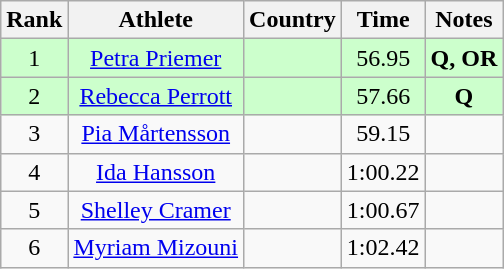<table class="wikitable sortable" style="text-align:center">
<tr>
<th>Rank</th>
<th>Athlete</th>
<th>Country</th>
<th>Time</th>
<th>Notes</th>
</tr>
<tr bgcolor=ccffcc>
<td>1</td>
<td><a href='#'>Petra Priemer</a></td>
<td align=left></td>
<td>56.95</td>
<td><strong>Q, OR </strong></td>
</tr>
<tr bgcolor=ccffcc>
<td>2</td>
<td><a href='#'>Rebecca Perrott</a></td>
<td align=left></td>
<td>57.66</td>
<td><strong>Q </strong></td>
</tr>
<tr>
<td>3</td>
<td><a href='#'>Pia Mårtensson</a></td>
<td align=left></td>
<td>59.15</td>
<td><strong> </strong></td>
</tr>
<tr>
<td>4</td>
<td><a href='#'>Ida Hansson</a></td>
<td align=left></td>
<td>1:00.22</td>
<td><strong> </strong></td>
</tr>
<tr>
<td>5</td>
<td><a href='#'>Shelley Cramer</a></td>
<td align=left></td>
<td>1:00.67</td>
<td><strong> </strong></td>
</tr>
<tr>
<td>6</td>
<td><a href='#'>Myriam Mizouni</a></td>
<td align=left></td>
<td>1:02.42</td>
<td><strong> </strong></td>
</tr>
</table>
